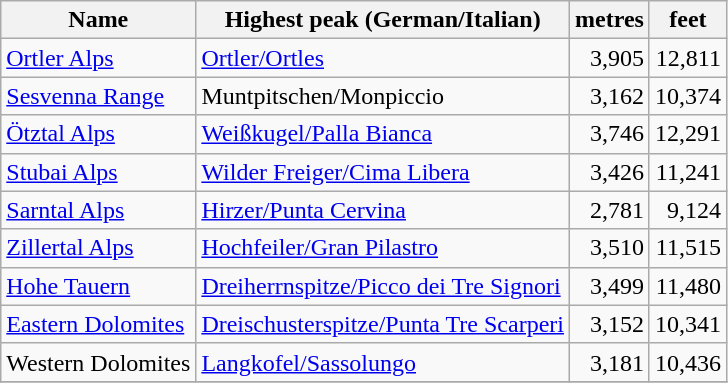<table class="wikitable">
<tr>
<th>Name</th>
<th>Highest peak (German/Italian)</th>
<th>metres</th>
<th>feet</th>
</tr>
<tr>
<td><a href='#'>Ortler Alps</a></td>
<td><a href='#'>Ortler/Ortles</a></td>
<td align=right>3,905</td>
<td align=right>12,811</td>
</tr>
<tr>
<td><a href='#'>Sesvenna Range</a></td>
<td>Muntpitschen/Monpiccio</td>
<td align=right>3,162</td>
<td align=right>10,374</td>
</tr>
<tr>
<td><a href='#'>Ötztal Alps</a></td>
<td><a href='#'>Weißkugel/Palla Bianca</a></td>
<td align=right>3,746</td>
<td align=right>12,291</td>
</tr>
<tr>
<td><a href='#'>Stubai Alps</a></td>
<td><a href='#'>Wilder Freiger/Cima Libera</a></td>
<td align=right>3,426</td>
<td align=right>11,241</td>
</tr>
<tr>
<td><a href='#'>Sarntal Alps</a></td>
<td><a href='#'>Hirzer/Punta Cervina</a></td>
<td align=right>2,781</td>
<td align=right>9,124</td>
</tr>
<tr>
<td><a href='#'>Zillertal Alps</a></td>
<td><a href='#'>Hochfeiler/Gran Pilastro</a></td>
<td align=right>3,510</td>
<td align=right>11,515</td>
</tr>
<tr>
<td><a href='#'>Hohe Tauern</a></td>
<td><a href='#'>Dreiherrnspitze/Picco dei Tre Signori</a></td>
<td align=right>3,499</td>
<td align=right>11,480</td>
</tr>
<tr>
<td><a href='#'>Eastern Dolomites</a></td>
<td><a href='#'>Dreischusterspitze/Punta Tre Scarperi</a></td>
<td align=right>3,152</td>
<td align=right>10,341</td>
</tr>
<tr>
<td>Western Dolomites</td>
<td><a href='#'>Langkofel/Sassolungo</a></td>
<td align=right>3,181</td>
<td align=right>10,436</td>
</tr>
<tr>
</tr>
</table>
